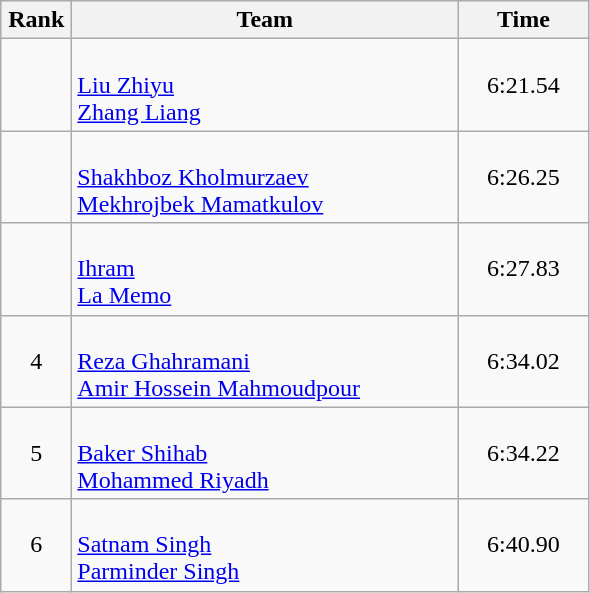<table class=wikitable style="text-align:center">
<tr>
<th width=40>Rank</th>
<th width=250>Team</th>
<th width=80>Time</th>
</tr>
<tr>
<td></td>
<td align="left"><br><a href='#'>Liu Zhiyu</a><br><a href='#'>Zhang Liang</a></td>
<td>6:21.54</td>
</tr>
<tr>
<td></td>
<td align="left"><br><a href='#'>Shakhboz Kholmurzaev</a><br><a href='#'>Mekhrojbek Mamatkulov</a></td>
<td>6:26.25</td>
</tr>
<tr>
<td></td>
<td align="left"><br><a href='#'>Ihram</a><br><a href='#'>La Memo</a></td>
<td>6:27.83</td>
</tr>
<tr>
<td>4</td>
<td align="left"><br><a href='#'>Reza Ghahramani</a><br><a href='#'>Amir Hossein Mahmoudpour</a></td>
<td>6:34.02</td>
</tr>
<tr>
<td>5</td>
<td align="left"><br><a href='#'>Baker Shihab</a><br><a href='#'>Mohammed Riyadh</a></td>
<td>6:34.22</td>
</tr>
<tr>
<td>6</td>
<td align="left"><br><a href='#'>Satnam Singh</a><br><a href='#'>Parminder Singh</a></td>
<td>6:40.90</td>
</tr>
</table>
